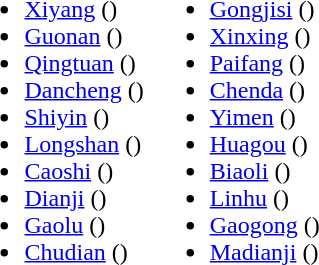<table>
<tr>
<td valign="top"><br><ul><li><a href='#'>Xiyang</a> ()</li><li><a href='#'>Guonan</a> ()</li><li><a href='#'>Qingtuan</a> ()</li><li><a href='#'>Dancheng</a> ()</li><li><a href='#'>Shiyin</a> ()</li><li><a href='#'>Longshan</a> ()</li><li><a href='#'>Caoshi</a> ()</li><li><a href='#'>Dianji</a> ()</li><li><a href='#'>Gaolu</a> ()</li><li><a href='#'>Chudian</a> ()</li></ul></td>
<td valign="top"><br><ul><li><a href='#'>Gongjisi</a> ()</li><li><a href='#'>Xinxing</a> ()</li><li><a href='#'>Paifang</a> ()</li><li><a href='#'>Chenda</a> ()</li><li><a href='#'>Yimen</a> ()</li><li><a href='#'>Huagou</a> ()</li><li><a href='#'>Biaoli</a> ()</li><li><a href='#'>Linhu</a> ()</li><li><a href='#'>Gaogong</a> ()</li><li><a href='#'>Madianji</a> ()</li></ul></td>
</tr>
</table>
